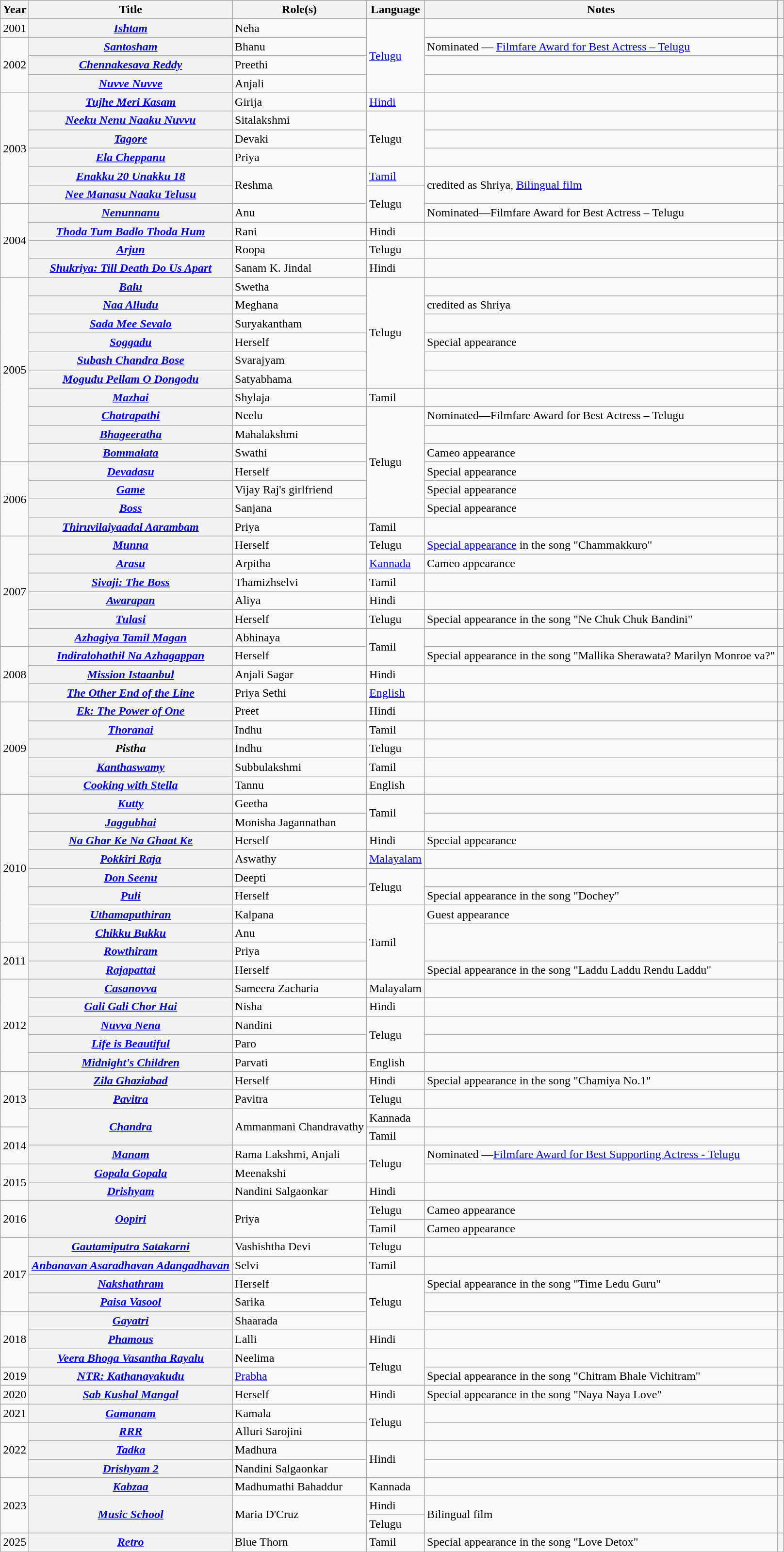<table class="wikitable sortable plainrowheaders" id="filmography">
<tr style="background:#ccc; text-align:center;">
<th scope="col">Year</th>
<th scope="col">Title</th>
<th scope="col">Role(s)</th>
<th scope="col">Language</th>
<th scope="col" class="unsortable">Notes</th>
<th scope="col" class="unsortable"></th>
</tr>
<tr>
<td>2001</td>
<th scope="row"><em><a href='#'>Ishtam</a></em></th>
<td>Neha</td>
<td rowspan="4"><a href='#'>Telugu</a></td>
<td></td>
<td style="text-align: center;"></td>
</tr>
<tr>
<td rowspan="3">2002</td>
<th scope="row"><em><a href='#'>Santosham</a></em></th>
<td>Bhanu</td>
<td>Nominated — <a href='#'>Filmfare Award for Best Actress – Telugu</a></td>
<td style="text-align: center;"></td>
</tr>
<tr>
<th scope="row"><em><a href='#'>Chennakesava Reddy</a></em></th>
<td>Preethi</td>
<td></td>
<td style="text-align: center;"></td>
</tr>
<tr>
<th scope="row"><em><a href='#'>Nuvve Nuvve</a></em></th>
<td>Anjali</td>
<td></td>
<td style="text-align: center;"></td>
</tr>
<tr>
<td rowspan="6">2003</td>
<th scope="row"><em><a href='#'>Tujhe Meri Kasam</a></em></th>
<td>Girija</td>
<td><a href='#'>Hindi</a></td>
<td></td>
<td style="text-align: center;"></td>
</tr>
<tr>
<th scope="row"><em><a href='#'>Neeku Nenu Naaku Nuvvu</a></em></th>
<td>Sitalakshmi</td>
<td rowspan="3">Telugu</td>
<td></td>
<td style="text-align: center;"></td>
</tr>
<tr>
<th scope="row"><em><a href='#'>Tagore</a></em></th>
<td>Devaki</td>
<td></td>
<td style="text-align: center;"></td>
</tr>
<tr>
<th scope="row"><em><a href='#'>Ela Cheppanu</a></em></th>
<td>Priya</td>
<td></td>
<td style="text-align: center;"></td>
</tr>
<tr>
<th scope="row"><em><a href='#'>Enakku 20 Unakku 18</a></em></th>
<td rowspan="2">Reshma</td>
<td><a href='#'>Tamil</a></td>
<td rowspan="2">credited as Shriya, <a href='#'>Bilingual film</a></td>
<td style="text-align: center;"></td>
</tr>
<tr>
<th scope="row"><em><a href='#'>Nee Manasu Naaku Telusu</a></em></th>
<td rowspan="2">Telugu</td>
<td style="text-align: center;"></td>
</tr>
<tr>
<td rowspan="4">2004</td>
<th scope="row"><em><a href='#'>Nenunnanu</a></em></th>
<td>Anu</td>
<td>Nominated—Filmfare Award for Best Actress – Telugu</td>
<td style="text-align: center;"></td>
</tr>
<tr>
<th scope="row"><em><a href='#'>Thoda Tum Badlo Thoda Hum</a></em></th>
<td>Rani</td>
<td>Hindi</td>
<td></td>
<td style="text-align: center;"></td>
</tr>
<tr>
<th scope="row"><em><a href='#'>Arjun</a></em></th>
<td>Roopa</td>
<td>Telugu</td>
<td></td>
<td style="text-align: center;"></td>
</tr>
<tr>
<th scope="row"><em><a href='#'>Shukriya: Till Death Do Us Apart</a></em></th>
<td>Sanam K. Jindal</td>
<td>Hindi</td>
<td></td>
<td style="text-align: center;"></td>
</tr>
<tr>
<td rowspan="10">2005</td>
<th scope="row"><em><a href='#'>Balu</a></em></th>
<td>Swetha</td>
<td rowspan="6">Telugu</td>
<td></td>
<td style="text-align: center;"></td>
</tr>
<tr>
<th scope="row"><em><a href='#'>Naa Alludu</a></em></th>
<td>Meghana</td>
<td>credited as Shriya</td>
<td style="text-align: center;"></td>
</tr>
<tr>
<th scope="row"><em><a href='#'>Sada Mee Sevalo</a></em></th>
<td>Suryakantham</td>
<td></td>
<td style="text-align: center;"></td>
</tr>
<tr>
<th scope="row"><em><a href='#'>Soggadu</a></em></th>
<td>Herself</td>
<td>Special appearance</td>
<td style="text-align: center;"></td>
</tr>
<tr>
<th scope="row"><em><a href='#'>Subash Chandra Bose</a></em></th>
<td>Svarajyam</td>
<td></td>
<td style="text-align: center;"></td>
</tr>
<tr>
<th scope="row"><em><a href='#'>Mogudu Pellam O Dongodu</a></em></th>
<td>Satyabhama</td>
<td></td>
<td style="text-align: center;"></td>
</tr>
<tr>
<th scope="row"><em><a href='#'>Mazhai</a></em></th>
<td>Shylaja</td>
<td>Tamil</td>
<td></td>
<td style="text-align: center;"></td>
</tr>
<tr>
<th scope="row"><em><a href='#'>Chatrapathi</a></em></th>
<td>Neelu</td>
<td rowspan="6">Telugu</td>
<td>Nominated—Filmfare Award for Best Actress – Telugu</td>
<td style="text-align: center;"></td>
</tr>
<tr>
<th scope="row"><em><a href='#'>Bhageeratha</a></em></th>
<td>Mahalakshmi</td>
<td></td>
<td style="text-align: center;"></td>
</tr>
<tr>
<th scope="row"><em><a href='#'>Bommalata</a></em></th>
<td>Swathi</td>
<td>Cameo appearance</td>
<td style="text-align: center;"></td>
</tr>
<tr>
<td rowspan="4">2006</td>
<th scope="row"><em><a href='#'>Devadasu</a></em></th>
<td>Herself</td>
<td>Special appearance</td>
<td style="text-align: center;"></td>
</tr>
<tr>
<th scope="row"><em><a href='#'>Game</a></em></th>
<td>Vijay Raj's girlfriend</td>
<td>Special appearance</td>
<td style="text-align: center;"></td>
</tr>
<tr>
<th scope="row"><em><a href='#'>Boss</a></em></th>
<td>Sanjana</td>
<td>Special appearance</td>
<td style="text-align: center;"></td>
</tr>
<tr>
<th scope="row"><em><a href='#'>Thiruvilaiyaadal Aarambam</a></em></th>
<td>Priya</td>
<td>Tamil</td>
<td></td>
<td style="text-align: center;"></td>
</tr>
<tr>
<td rowspan="6">2007</td>
<th scope="row"><em><a href='#'>Munna</a></em></th>
<td>Herself</td>
<td>Telugu</td>
<td><a href='#'>Special appearance</a> in the song "Chammakkuro"</td>
<td style="text-align: center;"></td>
</tr>
<tr>
<th scope="row"><em><a href='#'>Arasu</a></em></th>
<td>Arpitha</td>
<td><a href='#'>Kannada</a></td>
<td>Cameo appearance</td>
<td style="text-align: center;"></td>
</tr>
<tr>
<th scope="row"><em><a href='#'>Sivaji: The Boss</a></em></th>
<td>Thamizhselvi</td>
<td>Tamil</td>
<td></td>
<td style="text-align: center;"></td>
</tr>
<tr>
<th scope="row"><em><a href='#'>Awarapan</a></em></th>
<td>Aliya</td>
<td>Hindi</td>
<td></td>
<td style="text-align: center;"></td>
</tr>
<tr>
<th scope="row"><em><a href='#'>Tulasi</a></em></th>
<td>Herself</td>
<td>Telugu</td>
<td>Special appearance in the song "Ne Chuk Chuk Bandini"</td>
<td style="text-align: center;"></td>
</tr>
<tr>
<th scope="row"><em><a href='#'>Azhagiya Tamil Magan</a></em></th>
<td>Abhinaya</td>
<td rowspan="2">Tamil</td>
<td></td>
<td style="text-align: center;"></td>
</tr>
<tr>
<td rowspan="3">2008</td>
<th scope="row"><em><a href='#'>Indiralohathil Na Azhagappan</a></em></th>
<td>Herself</td>
<td>Special appearance in the song "Mallika Sherawata? Marilyn Monroe va?"</td>
<td style="text-align: center;"></td>
</tr>
<tr>
<th scope="row"><em><a href='#'>Mission Istaanbul</a></em></th>
<td>Anjali Sagar</td>
<td>Hindi</td>
<td></td>
<td style="text-align: center;"></td>
</tr>
<tr>
<th scope="row"><em><a href='#'>The Other End of the Line</a></em></th>
<td>Priya Sethi</td>
<td><a href='#'>English</a></td>
<td></td>
<td style="text-align: center;"></td>
</tr>
<tr>
<td rowspan="5">2009</td>
<th scope="row"><em><a href='#'>Ek: The Power of One</a></em></th>
<td>Preet</td>
<td>Hindi</td>
<td></td>
<td style="text-align: center;"></td>
</tr>
<tr>
<th scope="row"><em><a href='#'>Thoranai</a></em></th>
<td>Indhu</td>
<td>Tamil</td>
<td></td>
<td style="text-align: center;"></td>
</tr>
<tr>
<th scope="row"><em>Pistha</em></th>
<td>Indhu</td>
<td>Telugu</td>
<td></td>
<td style="text-align: center;"></td>
</tr>
<tr>
<th scope="row"><em><a href='#'>Kanthaswamy</a></em></th>
<td>Subbulakshmi</td>
<td>Tamil</td>
<td></td>
<td style="text-align: center;"></td>
</tr>
<tr>
<th scope="row"><em><a href='#'>Cooking with Stella</a></em></th>
<td>Tannu</td>
<td>English</td>
<td></td>
<td style="text-align: center;"></td>
</tr>
<tr>
<td rowspan="8">2010</td>
<th scope="row"><em><a href='#'>Kutty</a></em></th>
<td>Geetha</td>
<td rowspan="2">Tamil</td>
<td></td>
<td style="text-align: center;"></td>
</tr>
<tr>
<th scope="row"><em><a href='#'>Jaggubhai</a></em></th>
<td>Monisha Jagannathan</td>
<td></td>
<td style="text-align: center;"></td>
</tr>
<tr>
<th scope="row"><em><a href='#'>Na Ghar Ke Na Ghaat Ke</a></em></th>
<td>Herself</td>
<td>Hindi</td>
<td>Special appearance</td>
<td style="text-align: center;"></td>
</tr>
<tr>
<th scope="row"><em><a href='#'>Pokkiri Raja</a></em></th>
<td>Aswathy</td>
<td><a href='#'>Malayalam</a></td>
<td></td>
<td style="text-align: center;"></td>
</tr>
<tr>
<th scope="row"><em><a href='#'>Don Seenu</a></em></th>
<td>Deepti</td>
<td rowspan="2">Telugu</td>
<td></td>
<td style="text-align: center;"></td>
</tr>
<tr>
<th scope="row"><em><a href='#'>Puli</a></em></th>
<td>Herself</td>
<td>Special appearance in the song "Dochey"</td>
<td style="text-align: center;"></td>
</tr>
<tr>
<th scope="row"><em><a href='#'>Uthamaputhiran</a></em></th>
<td>Kalpana</td>
<td rowspan="4">Tamil</td>
<td>Guest appearance</td>
<td style="text-align: center;"></td>
</tr>
<tr>
<th scope="row"><em><a href='#'>Chikku Bukku</a></em></th>
<td>Anu</td>
<td rowspan="2"></td>
<td style="text-align: center;"></td>
</tr>
<tr>
<td rowspan="2">2011</td>
<th scope="row"><em><a href='#'>Rowthiram</a></em></th>
<td>Priya</td>
<td style="text-align: center;"></td>
</tr>
<tr>
<th scope="row"><em><a href='#'>Rajapattai</a></em></th>
<td>Herself</td>
<td>Special appearance in the song "Laddu Laddu Rendu Laddu"</td>
<td style="text-align: center;"></td>
</tr>
<tr>
<td rowspan="5">2012</td>
<th scope="row"><em><a href='#'>Casanovva</a></em></th>
<td>Sameera Zacharia</td>
<td>Malayalam</td>
<td></td>
<td style="text-align: center;"></td>
</tr>
<tr>
<th scope="row"><em><a href='#'>Gali Gali Chor Hai</a></em></th>
<td>Nisha</td>
<td>Hindi</td>
<td></td>
<td style="text-align: center;"></td>
</tr>
<tr>
<th scope="row"><em><a href='#'>Nuvva Nena</a></em></th>
<td>Nandini</td>
<td rowspan="2">Telugu</td>
<td></td>
<td style="text-align: center;"></td>
</tr>
<tr>
<th scope="row"><em><a href='#'>Life is Beautiful</a></em></th>
<td>Paro</td>
<td></td>
<td style="text-align: center;"></td>
</tr>
<tr>
<th scope="row"><em><a href='#'>Midnight's Children</a></em></th>
<td>Parvati</td>
<td>English</td>
<td></td>
<td style="text-align: center;"></td>
</tr>
<tr>
<td rowspan="3">2013</td>
<th scope="row"><em><a href='#'>Zila Ghaziabad</a></em></th>
<td>Herself</td>
<td>Hindi</td>
<td>Special appearance in the song "Chamiya No.1"</td>
<td style="text-align: center;"></td>
</tr>
<tr>
<th scope="row"><em><a href='#'>Pavitra</a></em></th>
<td>Pavitra</td>
<td>Telugu</td>
<td></td>
<td style="text-align: center;"></td>
</tr>
<tr>
<th rowspan="2" scope="row"><em><a href='#'>Chandra</a></em></th>
<td rowspan="2">Ammanmani Chandravathy</td>
<td>Kannada</td>
<td></td>
<td style="text-align: center;"></td>
</tr>
<tr>
<td rowspan="2">2014</td>
<td>Tamil</td>
<td></td>
<td style="text-align: center;"></td>
</tr>
<tr>
<th scope="row"><em><a href='#'>Manam</a></em></th>
<td>Rama Lakshmi, Anjali</td>
<td rowspan="2">Telugu</td>
<td>Nominated —<a href='#'>Filmfare Award for Best Supporting Actress - Telugu</a></td>
<td style="text-align: center;"></td>
</tr>
<tr>
<td rowspan="2">2015</td>
<th scope="row"><em><a href='#'>Gopala Gopala</a></em></th>
<td>Meenakshi</td>
<td></td>
<td style="text-align: center;"></td>
</tr>
<tr>
<th scope="row"><em><a href='#'>Drishyam</a></em></th>
<td>Nandini Salgaonkar</td>
<td>Hindi</td>
<td></td>
<td style="text-align: center;"></td>
</tr>
<tr>
<td rowspan="2">2016</td>
<th rowspan="2" scope="row"><em><a href='#'>Oopiri</a></em></th>
<td rowspan="2">Priya</td>
<td>Telugu</td>
<td>Cameo appearance</td>
<td style="text-align: center;"></td>
</tr>
<tr>
<td>Tamil</td>
<td>Cameo appearance</td>
<td style="text-align: center;"></td>
</tr>
<tr>
<td rowspan="4">2017</td>
<th scope="row"><em><a href='#'>Gautamiputra Satakarni</a></em></th>
<td>Vashishtha Devi</td>
<td>Telugu</td>
<td></td>
<td style="text-align: center;"></td>
</tr>
<tr>
<th scope="row"><em><a href='#'>Anbanavan Asaradhavan Adangadhavan</a></em></th>
<td>Selvi</td>
<td>Tamil</td>
<td></td>
<td style="text-align: center;"></td>
</tr>
<tr>
<th scope="row"><em><a href='#'>Nakshathram</a></em></th>
<td>Herself</td>
<td rowspan="3">Telugu</td>
<td>Special appearance in the song "Time Ledu Guru"</td>
<td style="text-align: center;"></td>
</tr>
<tr>
<th scope="row"><em><a href='#'>Paisa Vasool</a></em></th>
<td>Sarika</td>
<td></td>
<td style="text-align: center;"></td>
</tr>
<tr>
<td rowspan="3">2018</td>
<th scope="row"><em><a href='#'>Gayatri</a></em></th>
<td>Shaarada</td>
<td></td>
<td style="text-align: center;"></td>
</tr>
<tr>
<th scope="row"><em><a href='#'>Phamous</a></em></th>
<td>Lalli</td>
<td>Hindi</td>
<td></td>
<td style="text-align: center;"></td>
</tr>
<tr>
<th scope="row"><em><a href='#'>Veera Bhoga Vasantha Rayalu</a></em></th>
<td>Neelima</td>
<td rowspan="2">Telugu</td>
<td></td>
<td style="text-align: center;"></td>
</tr>
<tr>
<td>2019</td>
<th scope="row"><em><a href='#'>NTR: Kathanayakudu</a></em></th>
<td><a href='#'>Prabha</a></td>
<td>Special appearance in the song "Chitram Bhale Vichitram"</td>
<td style="text-align: center;"></td>
</tr>
<tr>
<td>2020</td>
<th scope="row"><em><a href='#'>Sab Kushal Mangal</a></em></th>
<td>Herself</td>
<td>Hindi</td>
<td>Special appearance in the song "Naya Naya Love"</td>
<td style="text-align: center;"></td>
</tr>
<tr>
<td>2021</td>
<th scope="row"><em><a href='#'>Gamanam</a></em></th>
<td>Kamala</td>
<td rowspan="2">Telugu</td>
<td></td>
<td style="text-align: center;"></td>
</tr>
<tr>
<td rowspan="3">2022</td>
<th scope="row"><em><a href='#'>RRR</a></em></th>
<td>Alluri Sarojini</td>
<td></td>
<td style="text-align: center;"></td>
</tr>
<tr>
<th scope="row"><em><a href='#'>Tadka</a></em></th>
<td>Madhura</td>
<td rowspan="2">Hindi</td>
<td></td>
<td style="text-align: center;"></td>
</tr>
<tr>
<th scope="row"><em><a href='#'>Drishyam 2</a></em></th>
<td>Nandini Salgaonkar</td>
<td></td>
<td style="text-align: center;"></td>
</tr>
<tr>
<td rowspan="3">2023</td>
<th scope="row"><em><a href='#'>Kabzaa</a></em></th>
<td>Madhumathi Bahaddur</td>
<td>Kannada</td>
<td></td>
<td style="text-align: center;"></td>
</tr>
<tr>
<th scope="row" rowspan="2"><em><a href='#'>Music School</a></em></th>
<td rowspan="2">Maria D'Cruz</td>
<td>Hindi</td>
<td rowspan="2">Bilingual film</td>
<td rowspan="2" style="text-align: center;"></td>
</tr>
<tr>
<td>Telugu</td>
</tr>
<tr>
<td>2025</td>
<th scope="row"><em><a href='#'>Retro</a></em></th>
<td>Blue Thorn</td>
<td>Tamil</td>
<td>Special appearance in the song "Love Detox"</td>
<td></td>
</tr>
</table>
